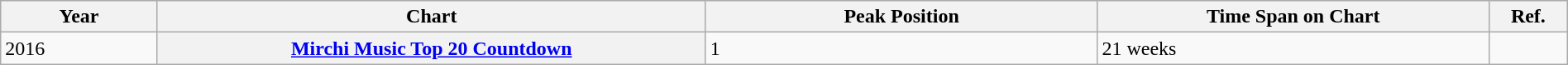<table class="wikitable plainrowheaders"  width=100%>
<tr>
<th width=10%>Year</th>
<th width=35%>Chart</th>
<th width=25%>Peak Position</th>
<th width=25%>Time Span on Chart</th>
<th width=5%>Ref.</th>
</tr>
<tr>
<td>2016</td>
<th scope="row"><a href='#'>Mirchi Music Top 20 Countdown</a></th>
<td>1</td>
<td>21 weeks</td>
<td></td>
</tr>
</table>
